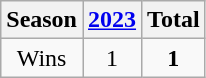<table class="wikitable">
<tr>
<th>Season</th>
<th><a href='#'>2023</a></th>
<th><strong>Total</strong></th>
</tr>
<tr align=center>
<td>Wins</td>
<td>1</td>
<td><strong>1</strong></td>
</tr>
</table>
